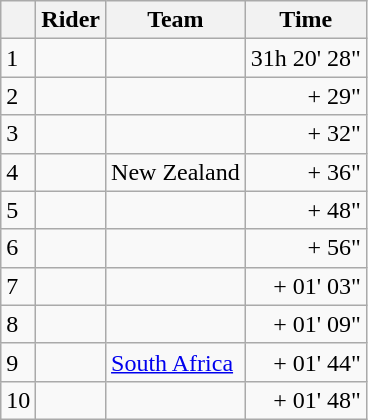<table class=wikitable>
<tr>
<th></th>
<th>Rider</th>
<th>Team</th>
<th>Time</th>
</tr>
<tr>
<td>1</td>
<td> </td>
<td></td>
<td align=right>31h 20' 28"</td>
</tr>
<tr>
<td>2</td>
<td></td>
<td></td>
<td align=right>+ 29"</td>
</tr>
<tr>
<td>3</td>
<td></td>
<td></td>
<td align=right>+ 32"</td>
</tr>
<tr>
<td>4</td>
<td></td>
<td>New Zealand</td>
<td align=right>+ 36"</td>
</tr>
<tr>
<td>5</td>
<td></td>
<td></td>
<td align=right>+ 48"</td>
</tr>
<tr>
<td>6</td>
<td></td>
<td></td>
<td align=right>+ 56"</td>
</tr>
<tr>
<td>7</td>
<td></td>
<td></td>
<td align=right>+ 01' 03"</td>
</tr>
<tr>
<td>8</td>
<td></td>
<td></td>
<td align=right>+ 01' 09"</td>
</tr>
<tr>
<td>9</td>
<td></td>
<td><a href='#'>South Africa</a></td>
<td align=right>+ 01' 44"</td>
</tr>
<tr>
<td>10</td>
<td></td>
<td></td>
<td align=right>+ 01' 48"</td>
</tr>
</table>
